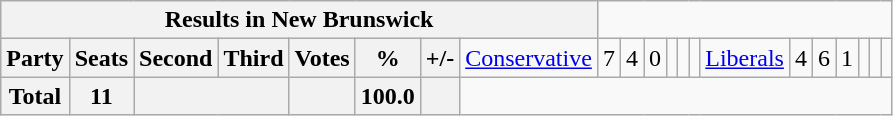<table class="wikitable">
<tr>
<th colspan=9>Results in New Brunswick</th>
</tr>
<tr>
<th colspan=2>Party</th>
<th>Seats</th>
<th>Second</th>
<th>Third</th>
<th>Votes</th>
<th>%</th>
<th>+/-<br></th>
<td><a href='#'>Conservative</a></td>
<td align="right">7</td>
<td align="right">4</td>
<td align="right">0</td>
<td align="right"></td>
<td align="right"></td>
<td align="right"><br></td>
<td><a href='#'>Liberals</a></td>
<td align="right">4</td>
<td align="right">6</td>
<td align="right">1</td>
<td align="right"></td>
<td align="right"></td>
<td align="right"></td>
</tr>
<tr>
<th colspan="2">Total</th>
<th>11</th>
<th colspan="2"></th>
<th></th>
<th>100.0</th>
<th></th>
</tr>
</table>
